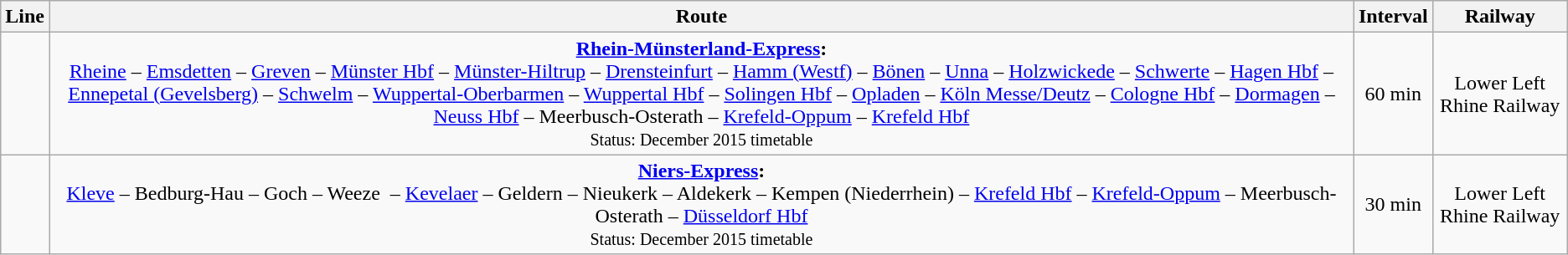<table class="wikitable">
<tr>
<th>Line</th>
<th>Route</th>
<th>Interval</th>
<th>Railway</th>
</tr>
<tr align="center">
<td></td>
<td><strong><a href='#'>Rhein-Münsterland-Express</a>:</strong><br><a href='#'>Rheine</a> – <a href='#'>Emsdetten</a> – <a href='#'>Greven</a> – <a href='#'>Münster Hbf</a> – <a href='#'>Münster-Hiltrup</a> – <a href='#'>Drensteinfurt</a> – <a href='#'>Hamm (Westf)</a> – <a href='#'>Bönen</a> – <a href='#'>Unna</a> – <a href='#'>Holzwickede</a> – <a href='#'>Schwerte</a> – <a href='#'>Hagen Hbf</a> – <a href='#'>Ennepetal (Gevelsberg)</a> – <a href='#'>Schwelm</a> – <a href='#'>Wuppertal-Oberbarmen</a> – <a href='#'>Wuppertal Hbf</a> – <a href='#'>Solingen Hbf</a> – <a href='#'>Opladen</a> – <a href='#'>Köln Messe/Deutz</a> – <a href='#'>Cologne Hbf</a> – <a href='#'>Dormagen</a> – <a href='#'>Neuss Hbf</a> – Meerbusch-Osterath – <a href='#'>Krefeld-Oppum</a> – <a href='#'>Krefeld Hbf</a><br><small>Status: December 2015 timetable</small></td>
<td>60 min</td>
<td>Lower Left Rhine Railway</td>
</tr>
<tr align="center">
<td></td>
<td><strong><a href='#'>Niers-Express</a>:</strong><br><a href='#'>Kleve</a> – Bedburg-Hau – Goch – Weeze  – <a href='#'>Kevelaer</a> – Geldern – Nieukerk – Aldekerk – Kempen (Niederrhein) – <a href='#'>Krefeld Hbf</a> – <a href='#'>Krefeld-Oppum</a> – Meerbusch-Osterath – <a href='#'>Düsseldorf Hbf</a><br><small>Status: December 2015 timetable</small></td>
<td>30 min</td>
<td>Lower Left Rhine Railway</td>
</tr>
</table>
